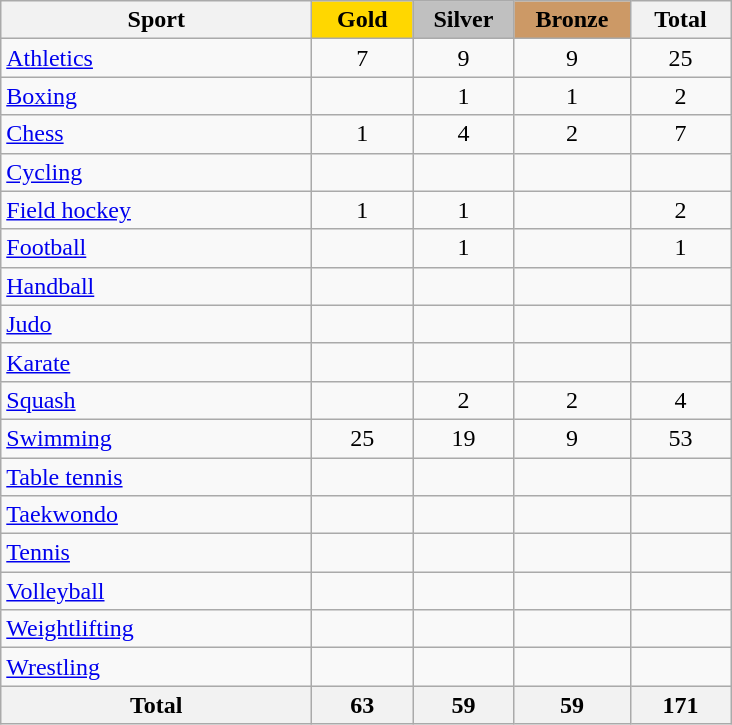<table class="wikitable sortable" style="text-align:center;">
<tr>
<th width=200>Sport</th>
<td bgcolor=gold width=60><strong>Gold</strong></td>
<td bgcolor=silver width=60><strong>Silver</strong></td>
<td bgcolor=#cc9966 width=70><strong>Bronze</strong></td>
<th width=60>Total</th>
</tr>
<tr>
<td align=left> <a href='#'>Athletics</a></td>
<td>7</td>
<td>9</td>
<td>9</td>
<td>25</td>
</tr>
<tr>
<td align=left> <a href='#'>Boxing</a></td>
<td></td>
<td>1</td>
<td>1</td>
<td>2</td>
</tr>
<tr>
<td align=left> <a href='#'>Chess</a></td>
<td>1</td>
<td>4</td>
<td>2</td>
<td>7</td>
</tr>
<tr>
<td align=left> <a href='#'>Cycling</a></td>
<td></td>
<td></td>
<td></td>
<td></td>
</tr>
<tr>
<td align=left> <a href='#'>Field hockey</a></td>
<td>1</td>
<td>1</td>
<td></td>
<td>2</td>
</tr>
<tr>
<td align=left> <a href='#'>Football</a></td>
<td></td>
<td>1</td>
<td></td>
<td>1</td>
</tr>
<tr>
<td align=left> <a href='#'>Handball</a></td>
<td></td>
<td></td>
<td></td>
<td></td>
</tr>
<tr>
<td align=left> <a href='#'>Judo</a></td>
<td></td>
<td></td>
<td></td>
<td></td>
</tr>
<tr>
<td align=left> <a href='#'>Karate</a></td>
<td></td>
<td></td>
<td></td>
<td></td>
</tr>
<tr>
<td align=left> <a href='#'>Squash</a></td>
<td></td>
<td>2</td>
<td>2</td>
<td>4</td>
</tr>
<tr>
<td align=left> <a href='#'>Swimming</a></td>
<td>25</td>
<td>19</td>
<td>9</td>
<td>53</td>
</tr>
<tr>
<td align=left> <a href='#'>Table tennis</a></td>
<td></td>
<td></td>
<td></td>
<td></td>
</tr>
<tr>
<td align=left> <a href='#'>Taekwondo</a></td>
<td></td>
<td></td>
<td></td>
<td></td>
</tr>
<tr>
<td align=left> <a href='#'>Tennis</a></td>
<td></td>
<td></td>
<td></td>
<td></td>
</tr>
<tr>
<td align=left> <a href='#'>Volleyball</a></td>
<td></td>
<td></td>
<td></td>
<td></td>
</tr>
<tr>
<td align=left> <a href='#'>Weightlifting</a></td>
<td></td>
<td></td>
<td></td>
<td></td>
</tr>
<tr>
<td align=left> <a href='#'>Wrestling</a></td>
<td></td>
<td></td>
<td></td>
<td></td>
</tr>
<tr>
<th>Total</th>
<th>63</th>
<th>59</th>
<th>59</th>
<th>171</th>
</tr>
</table>
